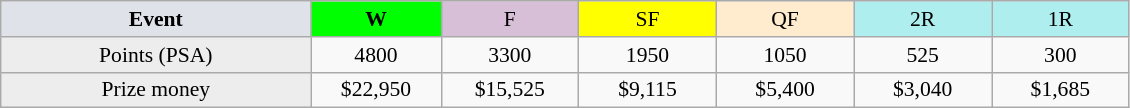<table class=wikitable style=font-size:90%;text-align:center>
<tr>
<td width=200 colspan=1 bgcolor=#dfe2e9><strong>Event</strong></td>
<td width=80 bgcolor=lime><strong>W</strong></td>
<td width=85 bgcolor=#D8BFD8>F</td>
<td width=85 bgcolor=#FFFF00>SF</td>
<td width=85 bgcolor=#ffebcd>QF</td>
<td width=85 bgcolor=#afeeee>2R</td>
<td width=85 bgcolor=#afeeee>1R</td>
</tr>
<tr>
<td bgcolor=#EDEDED>Points (PSA)</td>
<td>4800</td>
<td>3300</td>
<td>1950</td>
<td>1050</td>
<td>525</td>
<td>300</td>
</tr>
<tr>
<td bgcolor=#EDEDED>Prize money</td>
<td>$22,950</td>
<td>$15,525</td>
<td>$9,115</td>
<td>$5,400</td>
<td>$3,040</td>
<td>$1,685</td>
</tr>
</table>
